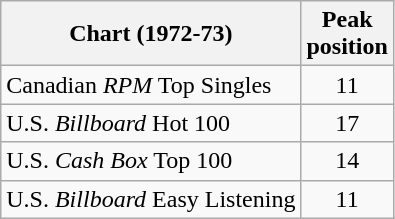<table class="wikitable sortable">
<tr>
<th>Chart (1972-73)</th>
<th>Peak<br>position</th>
</tr>
<tr>
<td>Canadian <em>RPM</em> Top Singles</td>
<td style="text-align:center;">11</td>
</tr>
<tr>
<td>U.S. <em>Billboard</em> Hot 100</td>
<td style="text-align:center;">17</td>
</tr>
<tr>
<td>U.S. <em>Cash Box</em> Top 100</td>
<td style="text-align:center;">14</td>
</tr>
<tr>
<td>U.S. <em>Billboard</em> Easy Listening</td>
<td style="text-align:center;">11</td>
</tr>
</table>
